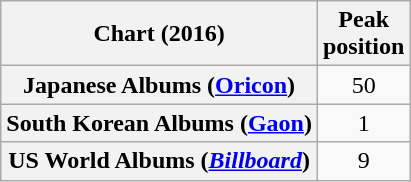<table class="wikitable plainrowheaders sortable" style="text-align:center;" border="1">
<tr>
<th scope="col">Chart (2016)</th>
<th scope="col">Peak<br>position</th>
</tr>
<tr>
<th scope="row">Japanese Albums (<a href='#'>Oricon</a>)</th>
<td>50</td>
</tr>
<tr>
<th scope="row">South Korean Albums (<a href='#'>Gaon</a>)</th>
<td>1</td>
</tr>
<tr>
<th scope="row">US World Albums (<em><a href='#'>Billboard</a></em>)</th>
<td>9</td>
</tr>
</table>
